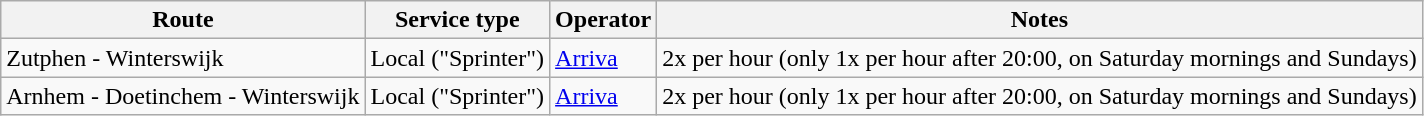<table class="wikitable">
<tr>
<th>Route</th>
<th>Service type</th>
<th>Operator</th>
<th>Notes</th>
</tr>
<tr>
<td>Zutphen - Winterswijk</td>
<td>Local ("Sprinter")</td>
<td><a href='#'>Arriva</a></td>
<td>2x per hour (only 1x per hour after 20:00, on Saturday mornings and Sundays)</td>
</tr>
<tr>
<td>Arnhem - Doetinchem - Winterswijk</td>
<td>Local ("Sprinter")</td>
<td><a href='#'>Arriva</a></td>
<td>2x per hour (only 1x per hour after 20:00, on Saturday mornings and Sundays)</td>
</tr>
</table>
